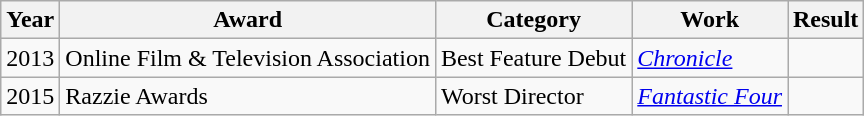<table class="wikitable">
<tr>
<th>Year</th>
<th>Award</th>
<th>Category</th>
<th>Work</th>
<th>Result</th>
</tr>
<tr>
<td>2013</td>
<td>Online Film & Television Association</td>
<td>Best Feature Debut</td>
<td><em><a href='#'>Chronicle</a></em></td>
<td></td>
</tr>
<tr>
<td>2015</td>
<td>Razzie Awards</td>
<td>Worst Director</td>
<td><em><a href='#'>Fantastic Four</a></em></td>
<td></td>
</tr>
</table>
